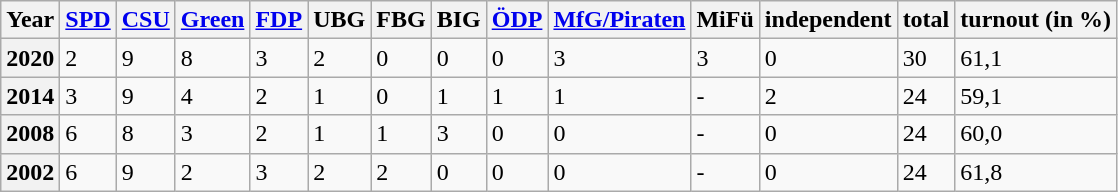<table class="wikitable">
<tr>
<th>Year</th>
<th><a href='#'>SPD</a></th>
<th><a href='#'>CSU</a></th>
<th><a href='#'>Green</a></th>
<th><a href='#'>FDP</a></th>
<th>UBG</th>
<th>FBG</th>
<th>BIG</th>
<th><a href='#'>ÖDP</a></th>
<th><a href='#'>MfG/Piraten</a></th>
<th>MiFü</th>
<th>independent</th>
<th>total</th>
<th>turnout (in %)</th>
</tr>
<tr>
<th>2020</th>
<td>2</td>
<td>9</td>
<td>8</td>
<td>3</td>
<td>2</td>
<td>0</td>
<td>0</td>
<td>0</td>
<td>3</td>
<td>3</td>
<td>0</td>
<td>30</td>
<td>61,1</td>
</tr>
<tr>
<th>2014</th>
<td>3</td>
<td>9</td>
<td>4</td>
<td>2</td>
<td>1</td>
<td>0</td>
<td>1</td>
<td>1</td>
<td>1</td>
<td>-</td>
<td>2</td>
<td>24</td>
<td>59,1</td>
</tr>
<tr>
<th>2008</th>
<td>6</td>
<td>8</td>
<td>3</td>
<td>2</td>
<td>1</td>
<td>1</td>
<td>3</td>
<td>0</td>
<td>0</td>
<td>-</td>
<td>0</td>
<td>24</td>
<td>60,0</td>
</tr>
<tr>
<th>2002</th>
<td>6</td>
<td>9</td>
<td>2</td>
<td>3</td>
<td>2</td>
<td>2</td>
<td>0</td>
<td>0</td>
<td>0</td>
<td>-</td>
<td>0</td>
<td>24</td>
<td>61,8</td>
</tr>
</table>
